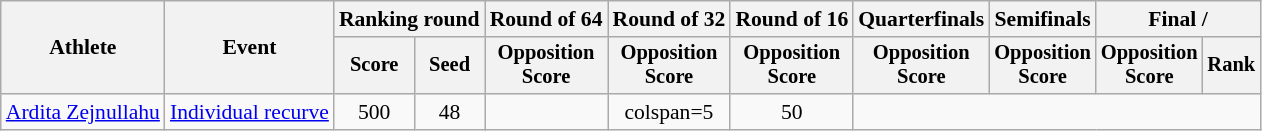<table class="wikitable" style="text-align:center; font-size:90%">
<tr>
<th rowspan="2">Athlete</th>
<th rowspan="2">Event</th>
<th colspan="2">Ranking round</th>
<th>Round of 64</th>
<th>Round of 32</th>
<th>Round of 16</th>
<th>Quarterfinals</th>
<th>Semifinals</th>
<th colspan="2">Final / </th>
</tr>
<tr style="font-size:95%">
<th>Score</th>
<th>Seed</th>
<th>Opposition<br>Score</th>
<th>Opposition<br>Score</th>
<th>Opposition<br>Score</th>
<th>Opposition<br>Score</th>
<th>Opposition<br>Score</th>
<th>Opposition<br>Score</th>
<th>Rank</th>
</tr>
<tr>
<td align="left"><a href='#'>Ardita Zejnullahu</a></td>
<td align="left"><a href='#'>Individual recurve</a></td>
<td>500</td>
<td>48</td>
<td><br></td>
<td>colspan=5 </td>
<td>50</td>
</tr>
</table>
